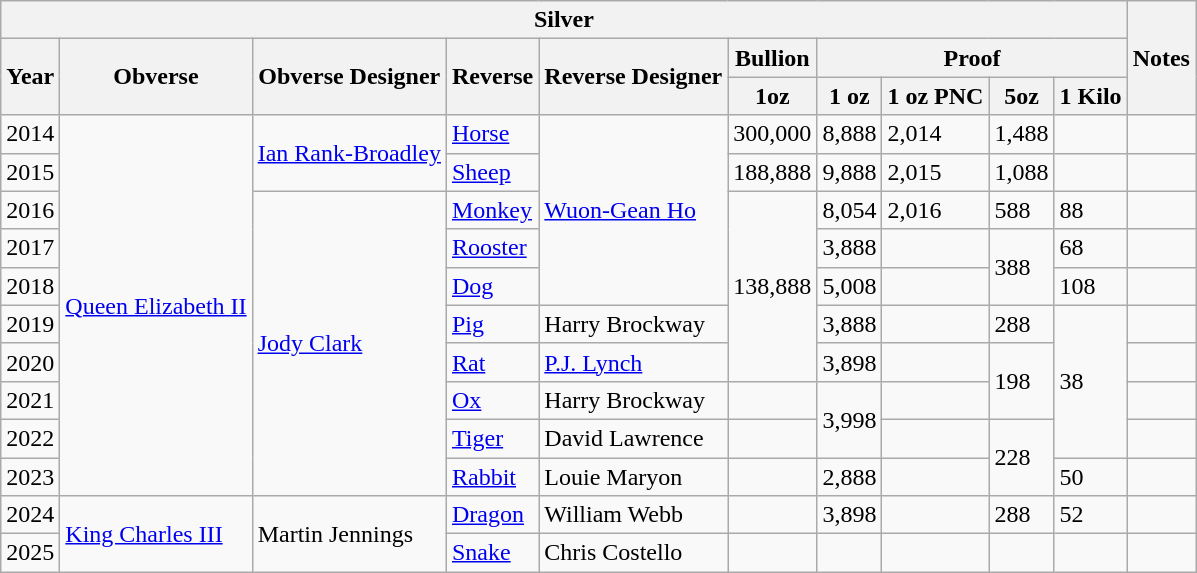<table class="wikitable sortable">
<tr>
<th colspan="10">Silver</th>
<th rowspan="3">Notes</th>
</tr>
<tr>
<th rowspan="2">Year</th>
<th rowspan="2">Obverse</th>
<th rowspan="2">Obverse Designer</th>
<th rowspan="2">Reverse</th>
<th rowspan="2">Reverse Designer</th>
<th>Bullion</th>
<th colspan="4">Proof</th>
</tr>
<tr>
<th>1oz</th>
<th>1 oz</th>
<th>1 oz PNC</th>
<th>5oz</th>
<th>1 Kilo</th>
</tr>
<tr>
<td>2014</td>
<td rowspan="10"><a href='#'>Queen Elizabeth II</a></td>
<td rowspan="2"><a href='#'>Ian Rank-Broadley</a></td>
<td><a href='#'>Horse</a></td>
<td rowspan="5"><a href='#'>Wuon-Gean Ho</a></td>
<td>300,000</td>
<td>8,888</td>
<td>2,014</td>
<td>1,488</td>
<td></td>
<td></td>
</tr>
<tr>
<td>2015</td>
<td><a href='#'>Sheep</a></td>
<td>188,888</td>
<td>9,888</td>
<td>2,015</td>
<td>1,088</td>
<td></td>
<td></td>
</tr>
<tr>
<td>2016</td>
<td rowspan="8"><a href='#'>Jody Clark</a></td>
<td><a href='#'>Monkey</a></td>
<td rowspan="5">138,888</td>
<td>8,054</td>
<td>2,016</td>
<td>588</td>
<td>88</td>
<td></td>
</tr>
<tr>
<td>2017</td>
<td><a href='#'>Rooster</a></td>
<td>3,888</td>
<td></td>
<td rowspan="2">388</td>
<td>68</td>
<td></td>
</tr>
<tr>
<td>2018</td>
<td><a href='#'>Dog</a></td>
<td>5,008</td>
<td></td>
<td>108</td>
<td></td>
</tr>
<tr>
<td>2019</td>
<td><a href='#'>Pig</a></td>
<td>Harry Brockway</td>
<td>3,888</td>
<td></td>
<td>288</td>
<td rowspan="4">38</td>
<td></td>
</tr>
<tr>
<td>2020</td>
<td><a href='#'>Rat</a></td>
<td><a href='#'>P.J. Lynch</a></td>
<td>3,898</td>
<td></td>
<td rowspan="2">198</td>
<td></td>
</tr>
<tr>
<td>2021</td>
<td><a href='#'>Ox</a></td>
<td>Harry Brockway</td>
<td></td>
<td rowspan="2">3,998</td>
<td></td>
<td></td>
</tr>
<tr>
<td>2022</td>
<td><a href='#'>Tiger</a></td>
<td>David Lawrence</td>
<td></td>
<td></td>
<td rowspan="2">228</td>
<td></td>
</tr>
<tr>
<td>2023</td>
<td><a href='#'>Rabbit</a></td>
<td>Louie Maryon</td>
<td></td>
<td>2,888</td>
<td></td>
<td>50</td>
<td></td>
</tr>
<tr>
<td>2024</td>
<td rowspan="2"><a href='#'>King Charles III</a></td>
<td rowspan="2">Martin Jennings</td>
<td><a href='#'>Dragon</a></td>
<td>William Webb</td>
<td></td>
<td>3,898</td>
<td></td>
<td>288</td>
<td>52</td>
<td></td>
</tr>
<tr>
<td>2025</td>
<td><a href='#'>Snake</a></td>
<td>Chris Costello</td>
<td></td>
<td></td>
<td></td>
<td></td>
<td></td>
<td></td>
</tr>
</table>
